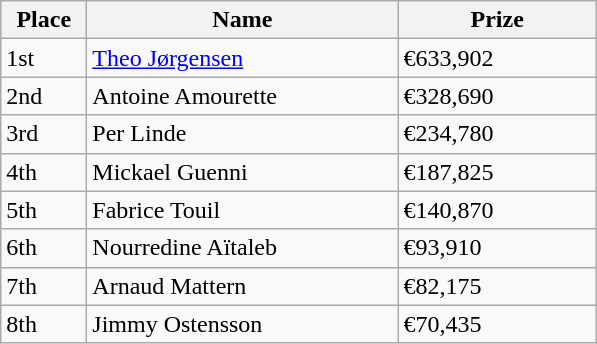<table class="wikitable">
<tr>
<th style="width:50px;">Place</th>
<th style="width:200px;">Name</th>
<th style="width:125px;">Prize</th>
</tr>
<tr>
<td>1st</td>
<td> <a href='#'>Theo Jørgensen</a></td>
<td>€633,902</td>
</tr>
<tr>
<td>2nd</td>
<td> Antoine Amourette</td>
<td>€328,690</td>
</tr>
<tr>
<td>3rd</td>
<td> Per Linde</td>
<td>€234,780</td>
</tr>
<tr>
<td>4th</td>
<td> Mickael Guenni</td>
<td>€187,825</td>
</tr>
<tr>
<td>5th</td>
<td> Fabrice Touil</td>
<td>€140,870</td>
</tr>
<tr>
<td>6th</td>
<td> Nourredine Aïtaleb</td>
<td>€93,910</td>
</tr>
<tr>
<td>7th</td>
<td> Arnaud Mattern</td>
<td>€82,175</td>
</tr>
<tr>
<td>8th</td>
<td> Jimmy Ostensson</td>
<td>€70,435</td>
</tr>
</table>
